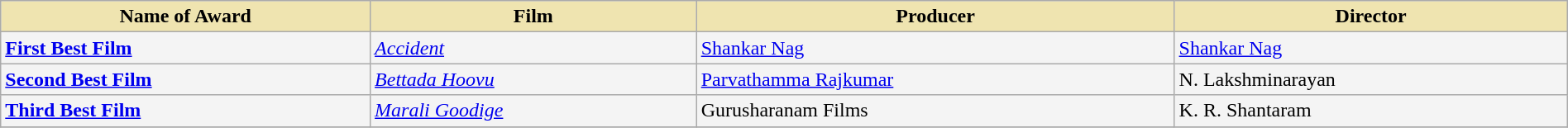<table class="wikitable" style="width:100%;">
<tr>
<th style="background-color:#EFE4B0;">Name of Award</th>
<th style="background-color:#EFE4B0;">Film</th>
<th style="background-color:#EFE4B0;">Producer</th>
<th style="background-color:#EFE4B0;">Director</th>
</tr>
<tr style="background-color:#F4F4F4">
<td><strong><a href='#'>First Best Film</a></strong></td>
<td><em><a href='#'>Accident</a></em></td>
<td><a href='#'>Shankar Nag</a></td>
<td><a href='#'>Shankar Nag</a></td>
</tr>
<tr style="background-color:#F4F4F4">
<td><strong><a href='#'>Second Best Film</a></strong></td>
<td><em><a href='#'>Bettada Hoovu</a></em></td>
<td><a href='#'>Parvathamma Rajkumar</a></td>
<td>N. Lakshminarayan</td>
</tr>
<tr style="background-color:#F4F4F4">
<td><strong><a href='#'>Third Best Film</a></strong></td>
<td><em><a href='#'>Marali Goodige</a></em></td>
<td>Gurusharanam Films</td>
<td>K. R. Shantaram</td>
</tr>
<tr style="background-color:#F4F4F4">
</tr>
</table>
